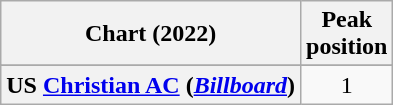<table class="wikitable sortable plainrowheaders" style="text-align:center">
<tr>
<th scope="col">Chart (2022)</th>
<th scope="col">Peak<br>position</th>
</tr>
<tr>
</tr>
<tr>
</tr>
<tr>
<th scope="row">US <a href='#'>Christian AC</a> (<em><a href='#'>Billboard</a></em>)</th>
<td>1</td>
</tr>
</table>
